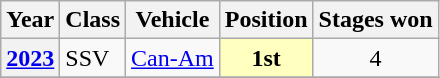<table class="wikitable">
<tr>
<th>Year</th>
<th>Class</th>
<th>Vehicle</th>
<th>Position</th>
<th>Stages won</th>
</tr>
<tr>
<th><a href='#'>2023</a></th>
<td>SSV</td>
<td> <a href='#'>Can-Am</a></td>
<td align="center" style="background:#FFFFBF;"><strong>1st</strong></td>
<td align="center">4</td>
</tr>
<tr>
</tr>
</table>
